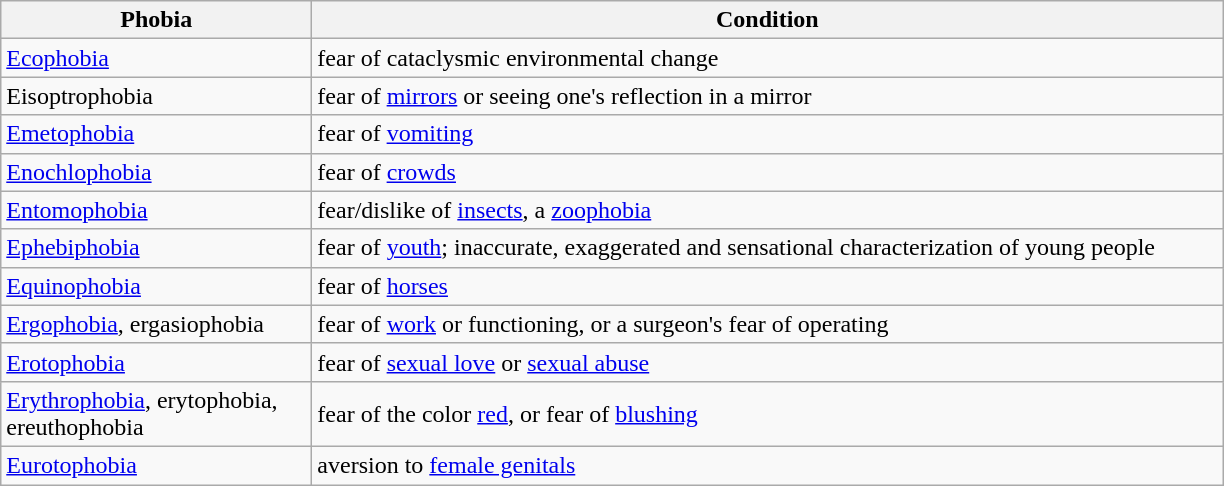<table class="wikitable sortable" border="1">
<tr>
<th width="200px">Phobia</th>
<th width="600px">Condition</th>
</tr>
<tr>
<td><a href='#'>Ecophobia</a></td>
<td>fear of cataclysmic environmental change</td>
</tr>
<tr>
<td>Eisoptrophobia</td>
<td>fear of <a href='#'>mirrors</a> or seeing one's reflection in a mirror</td>
</tr>
<tr>
<td><a href='#'>Emetophobia</a></td>
<td>fear of <a href='#'>vomiting</a></td>
</tr>
<tr>
<td><a href='#'>Enochlophobia</a></td>
<td>fear of <a href='#'>crowds</a></td>
</tr>
<tr>
<td><a href='#'>Entomophobia</a></td>
<td>fear/dislike of <a href='#'>insects</a>, a <a href='#'>zoophobia</a></td>
</tr>
<tr>
<td><a href='#'>Ephebiphobia</a></td>
<td>fear of <a href='#'>youth</a>; inaccurate, exaggerated and sensational characterization of young people</td>
</tr>
<tr>
<td><a href='#'>Equinophobia</a></td>
<td>fear of <a href='#'>horses</a></td>
</tr>
<tr>
<td><a href='#'>Ergophobia</a>, ergasiophobia</td>
<td>fear of <a href='#'>work</a> or functioning, or a surgeon's fear of operating</td>
</tr>
<tr>
<td><a href='#'>Erotophobia</a></td>
<td>fear of <a href='#'>sexual love</a> or <a href='#'>sexual abuse</a></td>
</tr>
<tr>
<td><a href='#'>Erythrophobia</a>, erytophobia, ereuthophobia</td>
<td>fear of the color <a href='#'>red</a>, or fear of <a href='#'>blushing</a></td>
</tr>
<tr>
<td><a href='#'>Eurotophobia</a></td>
<td>aversion to <a href='#'>female genitals</a></td>
</tr>
</table>
